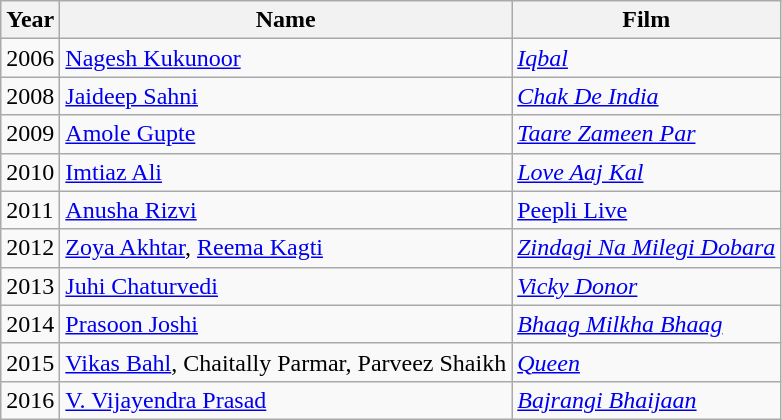<table class="wikitable">
<tr>
<th>Year</th>
<th>Name</th>
<th>Film</th>
</tr>
<tr>
<td>2006</td>
<td><a href='#'>Nagesh Kukunoor</a></td>
<td><em><a href='#'>Iqbal</a></em></td>
</tr>
<tr>
<td>2008</td>
<td><a href='#'>Jaideep Sahni</a></td>
<td><em><a href='#'>Chak De India</a></em></td>
</tr>
<tr>
<td>2009</td>
<td><a href='#'>Amole Gupte</a></td>
<td><em><a href='#'>Taare Zameen Par</a></em></td>
</tr>
<tr>
<td>2010</td>
<td><a href='#'>Imtiaz Ali</a></td>
<td><em><a href='#'>Love Aaj Kal</a></em></td>
</tr>
<tr>
<td>2011</td>
<td><a href='#'>Anusha Rizvi</a></td>
<td><a href='#'>Peepli Live</a></td>
</tr>
<tr>
<td>2012</td>
<td><a href='#'>Zoya Akhtar</a>, <a href='#'>Reema Kagti</a></td>
<td><em><a href='#'>Zindagi Na Milegi Dobara</a></em></td>
</tr>
<tr>
<td>2013</td>
<td><a href='#'>Juhi Chaturvedi</a></td>
<td><em><a href='#'>Vicky Donor</a></em></td>
</tr>
<tr>
<td>2014</td>
<td><a href='#'>Prasoon Joshi</a></td>
<td><em><a href='#'>Bhaag Milkha Bhaag</a></em></td>
</tr>
<tr>
<td>2015</td>
<td><a href='#'>Vikas Bahl</a>, Chaitally Parmar, Parveez Shaikh</td>
<td><em><a href='#'>Queen</a></em></td>
</tr>
<tr>
<td>2016</td>
<td><a href='#'>V. Vijayendra Prasad</a></td>
<td><em><a href='#'>Bajrangi Bhaijaan</a></em></td>
</tr>
</table>
